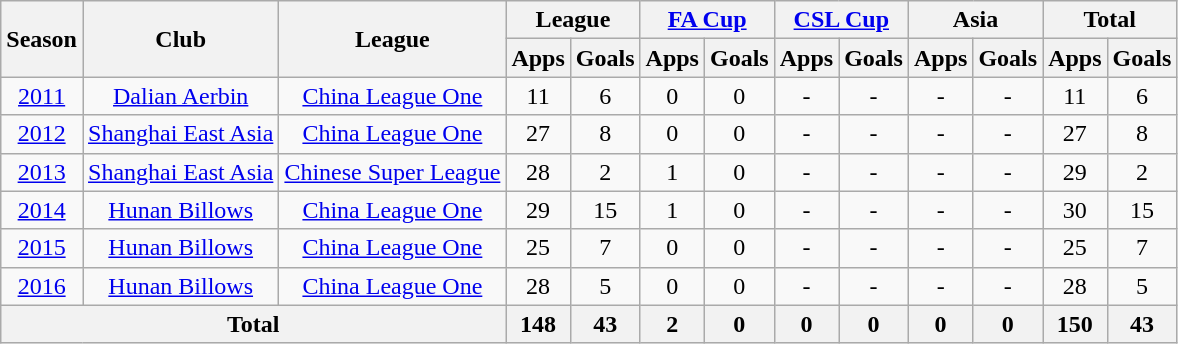<table class="wikitable" style="text-align: center;">
<tr>
<th rowspan="2">Season</th>
<th rowspan="2">Club</th>
<th rowspan="2">League</th>
<th colspan="2">League</th>
<th colspan="2"><a href='#'>FA Cup</a></th>
<th colspan="2"><a href='#'>CSL Cup</a></th>
<th colspan="2">Asia</th>
<th colspan="2">Total</th>
</tr>
<tr>
<th>Apps</th>
<th>Goals</th>
<th>Apps</th>
<th>Goals</th>
<th>Apps</th>
<th>Goals</th>
<th>Apps</th>
<th>Goals</th>
<th>Apps</th>
<th>Goals</th>
</tr>
<tr>
<td><a href='#'>2011</a></td>
<td><a href='#'>Dalian Aerbin</a></td>
<td><a href='#'>China League One</a></td>
<td>11</td>
<td>6</td>
<td>0</td>
<td>0</td>
<td>-</td>
<td>-</td>
<td>-</td>
<td>-</td>
<td>11</td>
<td>6</td>
</tr>
<tr>
<td><a href='#'>2012</a></td>
<td><a href='#'>Shanghai East Asia</a></td>
<td><a href='#'>China League One</a></td>
<td>27</td>
<td>8</td>
<td>0</td>
<td>0</td>
<td>-</td>
<td>-</td>
<td>-</td>
<td>-</td>
<td>27</td>
<td>8</td>
</tr>
<tr>
<td><a href='#'>2013</a></td>
<td><a href='#'>Shanghai East Asia</a></td>
<td><a href='#'>Chinese Super League</a></td>
<td>28</td>
<td>2</td>
<td>1</td>
<td>0</td>
<td>-</td>
<td>-</td>
<td>-</td>
<td>-</td>
<td>29</td>
<td>2</td>
</tr>
<tr>
<td><a href='#'>2014</a></td>
<td><a href='#'>Hunan Billows</a></td>
<td><a href='#'>China League One</a></td>
<td>29</td>
<td>15</td>
<td>1</td>
<td>0</td>
<td>-</td>
<td>-</td>
<td>-</td>
<td>-</td>
<td>30</td>
<td>15</td>
</tr>
<tr>
<td><a href='#'>2015</a></td>
<td><a href='#'>Hunan Billows</a></td>
<td><a href='#'>China League One</a></td>
<td>25</td>
<td>7</td>
<td>0</td>
<td>0</td>
<td>-</td>
<td>-</td>
<td>-</td>
<td>-</td>
<td>25</td>
<td>7</td>
</tr>
<tr>
<td><a href='#'>2016</a></td>
<td><a href='#'>Hunan Billows</a></td>
<td><a href='#'>China League One</a></td>
<td>28</td>
<td>5</td>
<td>0</td>
<td>0</td>
<td>-</td>
<td>-</td>
<td>-</td>
<td>-</td>
<td>28</td>
<td>5</td>
</tr>
<tr>
<th colspan="3">Total</th>
<th>148</th>
<th>43</th>
<th>2</th>
<th>0</th>
<th>0</th>
<th>0</th>
<th>0</th>
<th>0</th>
<th>150</th>
<th>43</th>
</tr>
</table>
